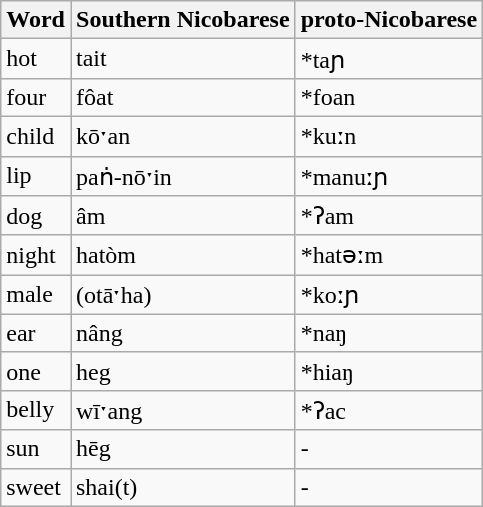<table class="wikitable">
<tr>
<th>Word</th>
<th>Southern Nicobarese</th>
<th>proto-Nicobarese</th>
</tr>
<tr>
<td>hot</td>
<td>tait</td>
<td>*taɲ</td>
</tr>
<tr>
<td>four</td>
<td>fôat</td>
<td>*foan</td>
</tr>
<tr>
<td>child</td>
<td>kōˑan</td>
<td>*kuːn</td>
</tr>
<tr>
<td>lip</td>
<td>paṅ-nōˑin</td>
<td>*manuːɲ</td>
</tr>
<tr>
<td>dog</td>
<td>âm</td>
<td>*ʔam</td>
</tr>
<tr>
<td>night</td>
<td>hatòm</td>
<td>*hatəːm</td>
</tr>
<tr>
<td>male</td>
<td>(otāˑha)</td>
<td>*koːɲ</td>
</tr>
<tr>
<td>ear</td>
<td>nâng</td>
<td>*naŋ</td>
</tr>
<tr>
<td>one</td>
<td>heg</td>
<td>*hiaŋ</td>
</tr>
<tr>
<td>belly</td>
<td>wīˑang</td>
<td>*ʔac</td>
</tr>
<tr>
<td>sun</td>
<td>hēg</td>
<td>-</td>
</tr>
<tr>
<td>sweet</td>
<td>shai(t)</td>
<td>-</td>
</tr>
</table>
